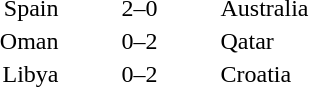<table style="text-align:center">
<tr>
<th width=200></th>
<th width=100></th>
<th width=200></th>
</tr>
<tr>
<td align=right>Spain</td>
<td>2–0</td>
<td align=left>Australia</td>
</tr>
<tr>
<td align=right>Oman</td>
<td>0–2</td>
<td align=left>Qatar</td>
</tr>
<tr>
<td align=right>Libya</td>
<td>0–2</td>
<td align=left>Croatia</td>
</tr>
<tr>
</tr>
</table>
